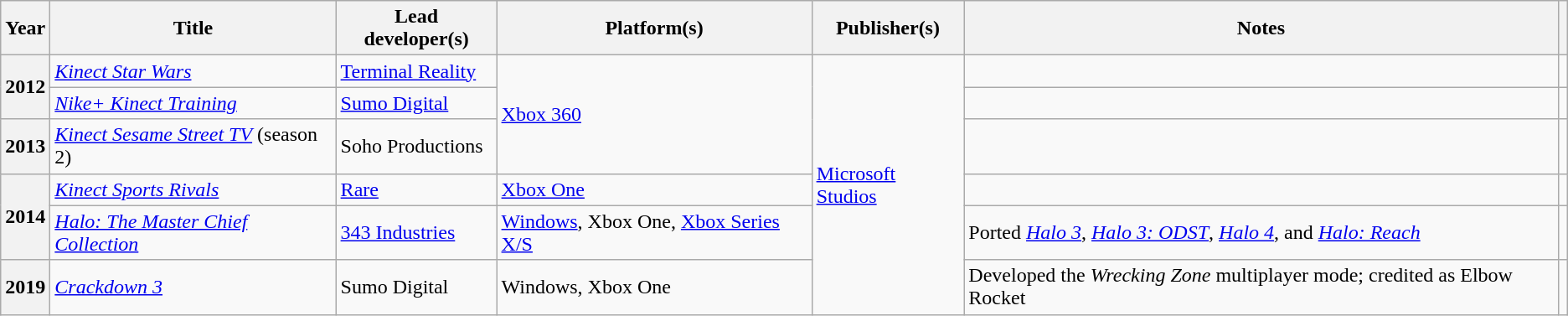<table class="wikitable sortable plainrowheaders">
<tr>
<th scope="col">Year</th>
<th scope="col">Title</th>
<th scope="col">Lead developer(s)</th>
<th scope="col">Platform(s)</th>
<th scope="col">Publisher(s)</th>
<th scope="col" class="unsortable">Notes</th>
<th scope="col" class="unsortable"></th>
</tr>
<tr>
<th scope="row" rowspan="2">2012</th>
<td><em><a href='#'>Kinect Star Wars</a></em></td>
<td><a href='#'>Terminal Reality</a></td>
<td rowspan="3"><a href='#'>Xbox 360</a></td>
<td rowspan="6"><a href='#'>Microsoft Studios</a></td>
<td></td>
<td></td>
</tr>
<tr>
<td><em><a href='#'>Nike+ Kinect Training</a></em></td>
<td><a href='#'>Sumo Digital</a></td>
<td></td>
<td></td>
</tr>
<tr>
<th scope="row">2013</th>
<td><em><a href='#'>Kinect Sesame Street TV</a></em> (season 2)</td>
<td>Soho Productions</td>
<td></td>
<td></td>
</tr>
<tr>
<th scope="row" rowspan="2">2014</th>
<td><em><a href='#'>Kinect Sports Rivals</a></em></td>
<td><a href='#'>Rare</a></td>
<td><a href='#'>Xbox One</a></td>
<td></td>
<td></td>
</tr>
<tr>
<td><em><a href='#'>Halo: The Master Chief Collection</a></em></td>
<td><a href='#'>343 Industries</a></td>
<td><a href='#'>Windows</a>, Xbox One, <a href='#'>Xbox Series X/S</a></td>
<td>Ported <em><a href='#'>Halo 3</a></em>, <em><a href='#'>Halo 3: ODST</a></em>, <em><a href='#'>Halo 4</a></em>, and <em><a href='#'>Halo: Reach</a></em></td>
<td></td>
</tr>
<tr>
<th scope="row">2019</th>
<td><em><a href='#'>Crackdown 3</a></em></td>
<td>Sumo Digital</td>
<td>Windows, Xbox One</td>
<td>Developed the <em>Wrecking Zone</em> multiplayer mode; credited as Elbow Rocket</td>
<td></td>
</tr>
</table>
